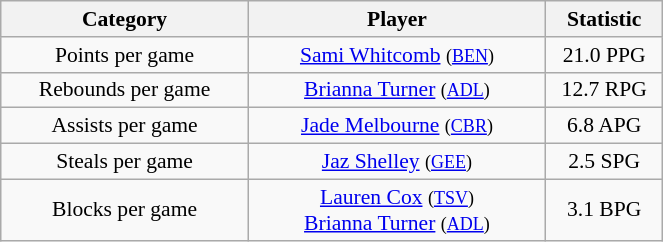<table class="wikitable" style="width: 35%; text-align:center; font-size:90%">
<tr>
<th width=25%>Category</th>
<th width=30%>Player</th>
<th width=10%>Statistic</th>
</tr>
<tr>
<td>Points per game</td>
<td><a href='#'>Sami Whitcomb</a> <small>(<a href='#'>BEN</a>)</small></td>
<td>21.0 PPG</td>
</tr>
<tr>
<td>Rebounds per game</td>
<td><a href='#'>Brianna Turner</a> <small>(<a href='#'>ADL</a>)</small></td>
<td>12.7 RPG</td>
</tr>
<tr>
<td>Assists per game</td>
<td><a href='#'>Jade Melbourne</a> <small>(<a href='#'>CBR</a>)</small></td>
<td>6.8 APG</td>
</tr>
<tr>
<td>Steals per game</td>
<td><a href='#'>Jaz Shelley</a> <small>(<a href='#'>GEE</a>)</small></td>
<td>2.5 SPG</td>
</tr>
<tr>
<td>Blocks per game</td>
<td><a href='#'>Lauren Cox</a> <small>(<a href='#'>TSV</a>)</small> <br> <a href='#'>Brianna Turner</a> <small>(<a href='#'>ADL</a>)</small></td>
<td>3.1 BPG</td>
</tr>
</table>
